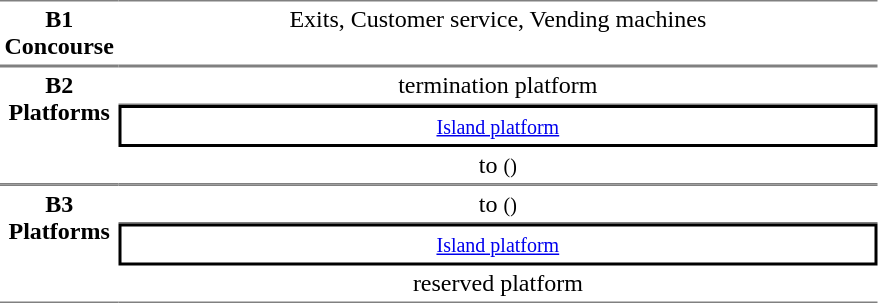<table table border=0 cellspacing=0 cellpadding=3>
<tr>
<td style="border-bottom:solid 1px gray; border-top:solid 1px gray;text-align:center" valign=top><strong>B1<br>Concourse</strong></td>
<td style="border-bottom:solid 1px gray; border-top:solid 1px gray;text-align:center;" valign=top width=500>Exits, Customer service, Vending machines</td>
</tr>
<tr>
<td style="border-bottom:solid 1px gray; border-top:solid 1px gray;text-align:center" rowspan="3" valign=top><strong>B2<br>Platforms</strong></td>
<td style="border-bottom:solid 1px gray; border-top:solid 1px gray;text-align:center;">  termination platform</td>
</tr>
<tr>
<td style="border-right:solid 2px black;border-left:solid 2px black;border-top:solid 2px black;border-bottom:solid 2px black;text-align:center;" colspan=2><small><a href='#'>Island platform</a></small></td>
</tr>
<tr>
<td style="border-bottom:solid 1px gray;text-align:center;"> to  <small>()</small> </td>
</tr>
<tr>
<td style="border-bottom:solid 1px gray; border-top:solid 1px gray;text-align:center" rowspan="3" valign=top><strong>B3<br>Platforms</strong></td>
<td style="border-bottom:solid 1px gray; border-top:solid 1px gray;text-align:center;">  to  <small>()</small></td>
</tr>
<tr>
<td style="border-right:solid 2px black;border-left:solid 2px black;border-top:solid 2px black;border-bottom:solid 2px black;text-align:center;" colspan=2><small><a href='#'>Island platform</a></small></td>
</tr>
<tr>
<td style="border-bottom:solid 1px gray;text-align:center;"> reserved platform</td>
</tr>
</table>
